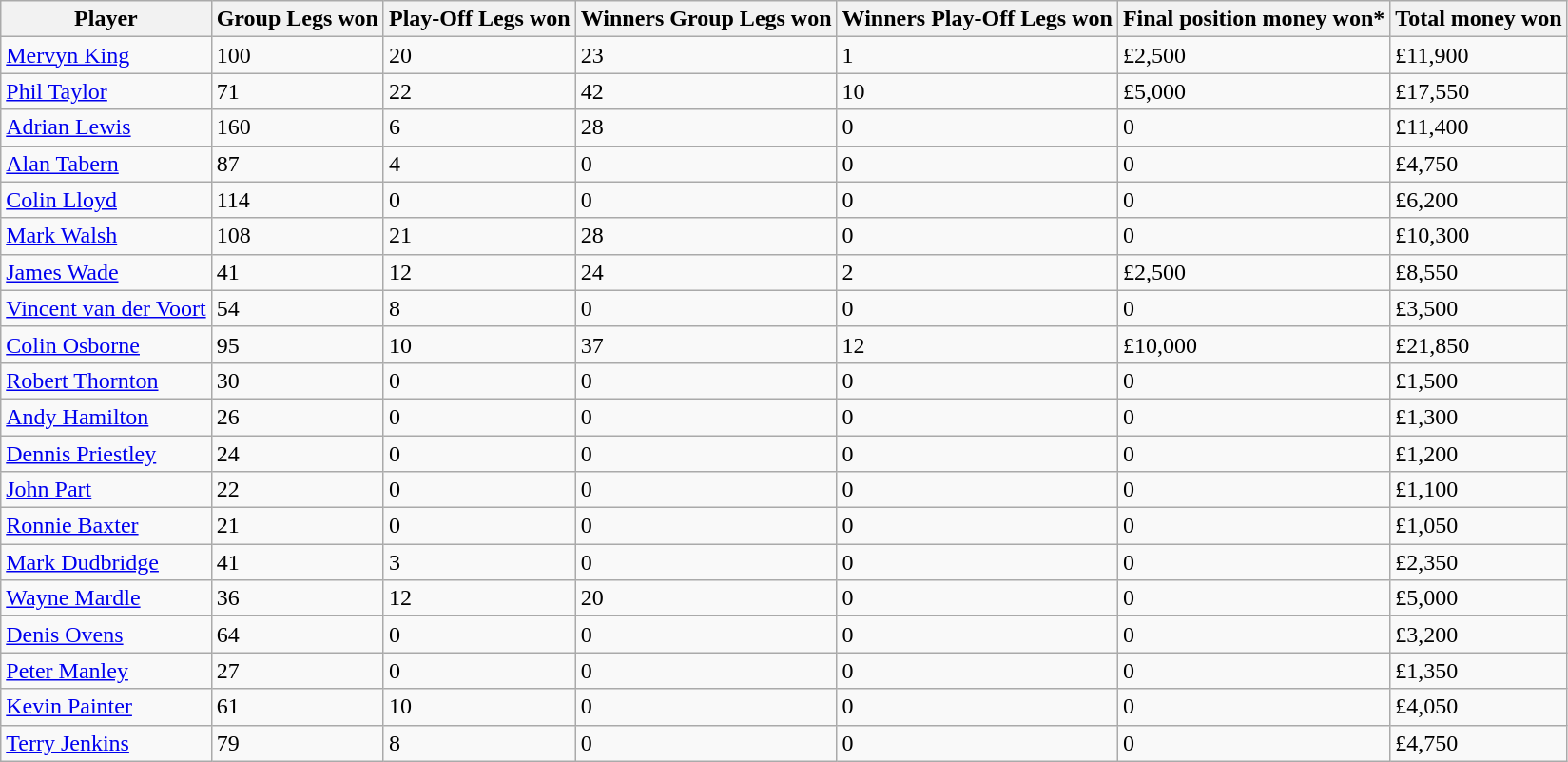<table class="wikitable sortable">
<tr>
<th>Player</th>
<th>Group Legs won</th>
<th>Play-Off Legs won</th>
<th>Winners Group Legs won</th>
<th>Winners Play-Off Legs won</th>
<th>Final position money won*</th>
<th>Total money won</th>
</tr>
<tr>
<td> <a href='#'>Mervyn King</a></td>
<td>100</td>
<td>20</td>
<td>23</td>
<td>1</td>
<td>£2,500</td>
<td>£11,900</td>
</tr>
<tr>
<td> <a href='#'>Phil Taylor</a></td>
<td>71</td>
<td>22</td>
<td>42</td>
<td>10</td>
<td>£5,000</td>
<td>£17,550</td>
</tr>
<tr>
<td> <a href='#'>Adrian Lewis</a></td>
<td>160</td>
<td>6</td>
<td>28</td>
<td>0</td>
<td>0</td>
<td>£11,400</td>
</tr>
<tr>
<td> <a href='#'>Alan Tabern</a></td>
<td>87</td>
<td>4</td>
<td>0</td>
<td>0</td>
<td>0</td>
<td>£4,750</td>
</tr>
<tr>
<td> <a href='#'>Colin Lloyd</a></td>
<td>114</td>
<td>0</td>
<td>0</td>
<td>0</td>
<td>0</td>
<td>£6,200</td>
</tr>
<tr>
<td> <a href='#'>Mark Walsh</a></td>
<td>108</td>
<td>21</td>
<td>28</td>
<td>0</td>
<td>0</td>
<td>£10,300</td>
</tr>
<tr>
<td> <a href='#'>James Wade</a></td>
<td>41</td>
<td>12</td>
<td>24</td>
<td>2</td>
<td>£2,500</td>
<td>£8,550</td>
</tr>
<tr>
<td> <a href='#'>Vincent van der Voort</a></td>
<td>54</td>
<td>8</td>
<td>0</td>
<td>0</td>
<td>0</td>
<td>£3,500</td>
</tr>
<tr>
<td> <a href='#'>Colin Osborne</a></td>
<td>95</td>
<td>10</td>
<td>37</td>
<td>12</td>
<td>£10,000</td>
<td>£21,850</td>
</tr>
<tr>
<td> <a href='#'>Robert Thornton</a></td>
<td>30</td>
<td>0</td>
<td>0</td>
<td>0</td>
<td>0</td>
<td>£1,500</td>
</tr>
<tr>
<td> <a href='#'>Andy Hamilton</a></td>
<td>26</td>
<td>0</td>
<td>0</td>
<td>0</td>
<td>0</td>
<td>£1,300</td>
</tr>
<tr>
<td> <a href='#'>Dennis Priestley</a></td>
<td>24</td>
<td>0</td>
<td>0</td>
<td>0</td>
<td>0</td>
<td>£1,200</td>
</tr>
<tr>
<td> <a href='#'>John Part</a></td>
<td>22</td>
<td>0</td>
<td>0</td>
<td>0</td>
<td>0</td>
<td>£1,100</td>
</tr>
<tr>
<td> <a href='#'>Ronnie Baxter</a></td>
<td>21</td>
<td>0</td>
<td>0</td>
<td>0</td>
<td>0</td>
<td>£1,050</td>
</tr>
<tr>
<td> <a href='#'>Mark Dudbridge</a></td>
<td>41</td>
<td>3</td>
<td>0</td>
<td>0</td>
<td>0</td>
<td>£2,350</td>
</tr>
<tr>
<td> <a href='#'>Wayne Mardle</a></td>
<td>36</td>
<td>12</td>
<td>20</td>
<td>0</td>
<td>0</td>
<td>£5,000</td>
</tr>
<tr>
<td> <a href='#'>Denis Ovens</a></td>
<td>64</td>
<td>0</td>
<td>0</td>
<td>0</td>
<td>0</td>
<td>£3,200</td>
</tr>
<tr>
<td> <a href='#'>Peter Manley</a></td>
<td>27</td>
<td>0</td>
<td>0</td>
<td>0</td>
<td>0</td>
<td>£1,350</td>
</tr>
<tr>
<td> <a href='#'>Kevin Painter</a></td>
<td>61</td>
<td>10</td>
<td>0</td>
<td>0</td>
<td>0</td>
<td>£4,050</td>
</tr>
<tr>
<td> <a href='#'>Terry Jenkins</a></td>
<td>79</td>
<td>8</td>
<td>0</td>
<td>0</td>
<td>0</td>
<td>£4,750</td>
</tr>
</table>
